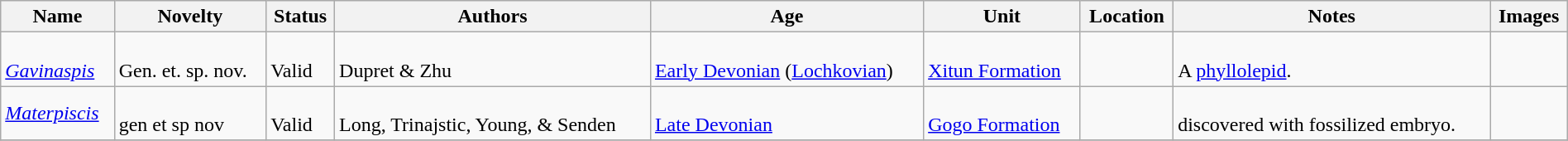<table class="wikitable sortable" align="center" width="100%">
<tr>
<th>Name</th>
<th>Novelty</th>
<th>Status</th>
<th>Authors</th>
<th>Age</th>
<th>Unit</th>
<th>Location</th>
<th>Notes</th>
<th>Images</th>
</tr>
<tr>
<td><br><em><a href='#'>Gavinaspis</a></em></td>
<td><br>Gen. et. sp. nov.</td>
<td><br>Valid</td>
<td><br>Dupret & Zhu</td>
<td><br><a href='#'>Early Devonian</a> (<a href='#'>Lochkovian</a>)</td>
<td><br><a href='#'>Xitun Formation</a></td>
<td><br></td>
<td><br>A <a href='#'>phyllolepid</a>.</td>
<td></td>
</tr>
<tr>
<td><em><a href='#'>Materpiscis</a></em></td>
<td><br>gen et sp nov</td>
<td><br>Valid</td>
<td><br>Long, Trinajstic, Young, & Senden</td>
<td><br><a href='#'>Late Devonian</a></td>
<td><br><a href='#'>Gogo Formation</a></td>
<td><br></td>
<td><br>discovered with fossilized embryo.</td>
<td><br></td>
</tr>
<tr>
</tr>
</table>
